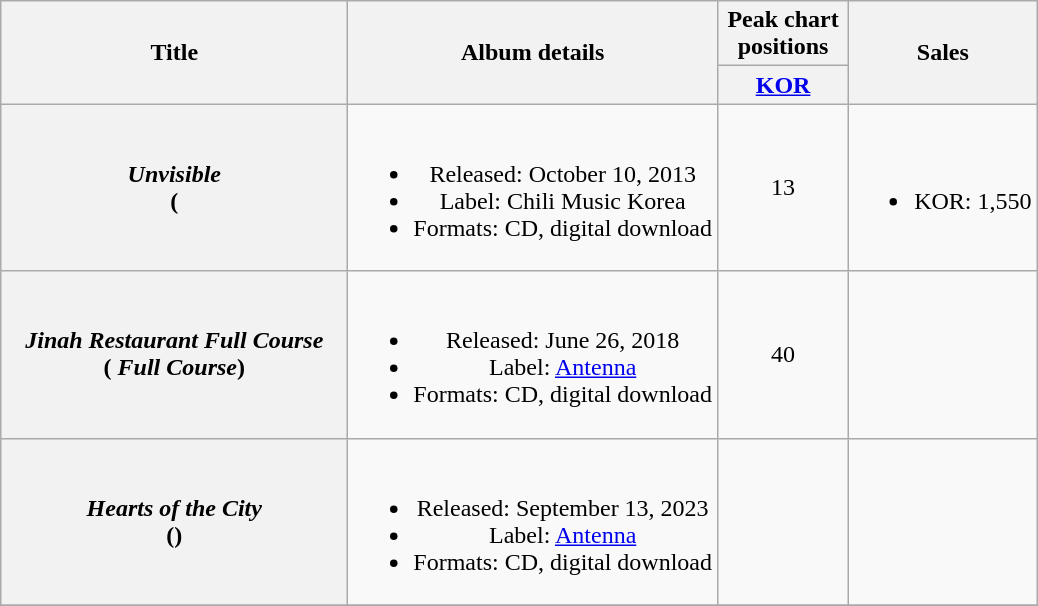<table class="wikitable plainrowheaders" style="text-align:center;">
<tr>
<th scope="col" rowspan="2" style="width:14em;">Title</th>
<th scope="col" rowspan="2">Album details</th>
<th scope="col" colspan="1" style="width:5em;">Peak chart positions</th>
<th scope="col" rowspan="2">Sales</th>
</tr>
<tr>
<th><a href='#'>KOR</a><br></th>
</tr>
<tr>
<th scope="row"><em>Unvisible</em><br>(</th>
<td><br><ul><li>Released: October 10, 2013</li><li>Label: Chili Music Korea</li><li>Formats: CD, digital download</li></ul></td>
<td>13</td>
<td><br><ul><li>KOR: 1,550</li></ul></td>
</tr>
<tr>
<th scope="row"><em>Jinah Restaurant Full Course</em> <br>( <em>Full Course</em>)</th>
<td><br><ul><li>Released: June 26, 2018</li><li>Label: <a href='#'>Antenna</a></li><li>Formats: CD, digital download</li></ul></td>
<td>40</td>
<td></td>
</tr>
<tr>
<th scope="row"><em>Hearts of the City</em> <br>()</th>
<td><br><ul><li>Released: September 13, 2023</li><li>Label: <a href='#'>Antenna</a></li><li>Formats: CD, digital download</li></ul></td>
<td></td>
<td></td>
</tr>
<tr }>
</tr>
</table>
